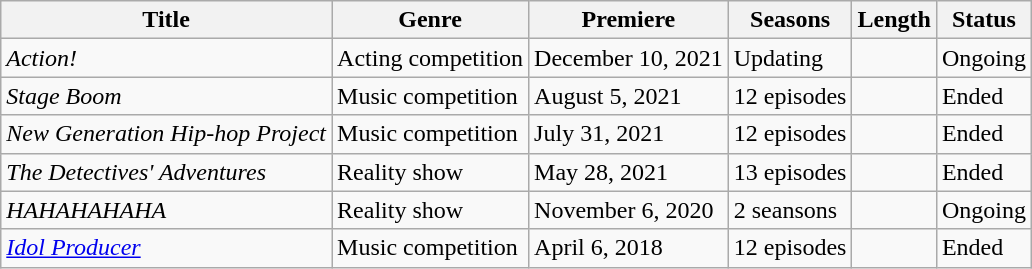<table class="wikitable sortable">
<tr>
<th>Title</th>
<th>Genre</th>
<th>Premiere</th>
<th>Seasons</th>
<th>Length</th>
<th>Status</th>
</tr>
<tr>
<td><em>Action!</em></td>
<td>Acting competition</td>
<td>December 10, 2021</td>
<td>Updating</td>
<td></td>
<td>Ongoing</td>
</tr>
<tr>
<td><em>Stage Boom</em></td>
<td>Music competition</td>
<td>August 5, 2021</td>
<td>12 episodes</td>
<td></td>
<td>Ended</td>
</tr>
<tr>
<td><em>New Generation Hip-hop Project</em></td>
<td>Music competition</td>
<td>July 31, 2021</td>
<td>12 episodes</td>
<td></td>
<td>Ended</td>
</tr>
<tr>
<td><em>The Detectives' Adventures</em></td>
<td>Reality show</td>
<td>May 28, 2021</td>
<td>13 episodes</td>
<td></td>
<td>Ended</td>
</tr>
<tr>
<td><em>HAHAHAHAHA</em></td>
<td>Reality show</td>
<td>November 6, 2020</td>
<td>2 seansons</td>
<td></td>
<td>Ongoing</td>
</tr>
<tr>
<td><em><a href='#'>Idol Producer</a></em></td>
<td>Music competition</td>
<td>April 6, 2018</td>
<td>12 episodes</td>
<td></td>
<td>Ended</td>
</tr>
</table>
